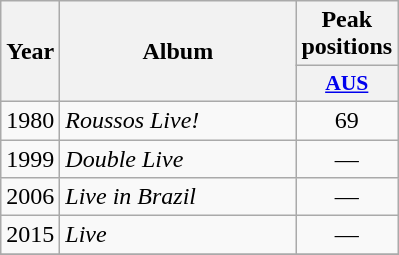<table class="wikitable">
<tr>
<th align="center" rowspan="2" width="10">Year</th>
<th align="center" rowspan="2" width="150">Album</th>
<th align="center" colspan="1" width="20">Peak positions</th>
</tr>
<tr>
<th scope="col" style="width:3em;font-size:90%;"><a href='#'>AUS</a><br></th>
</tr>
<tr>
<td align="center">1980</td>
<td><em>Roussos Live!</em></td>
<td align="center">69</td>
</tr>
<tr>
<td align="center">1999</td>
<td><em>Double Live</em></td>
<td align="center">—</td>
</tr>
<tr>
<td align="center">2006</td>
<td><em>Live in Brazil</em></td>
<td align="center">—</td>
</tr>
<tr>
<td align="center">2015</td>
<td><em>Live</em></td>
<td align="center">—</td>
</tr>
<tr>
</tr>
</table>
